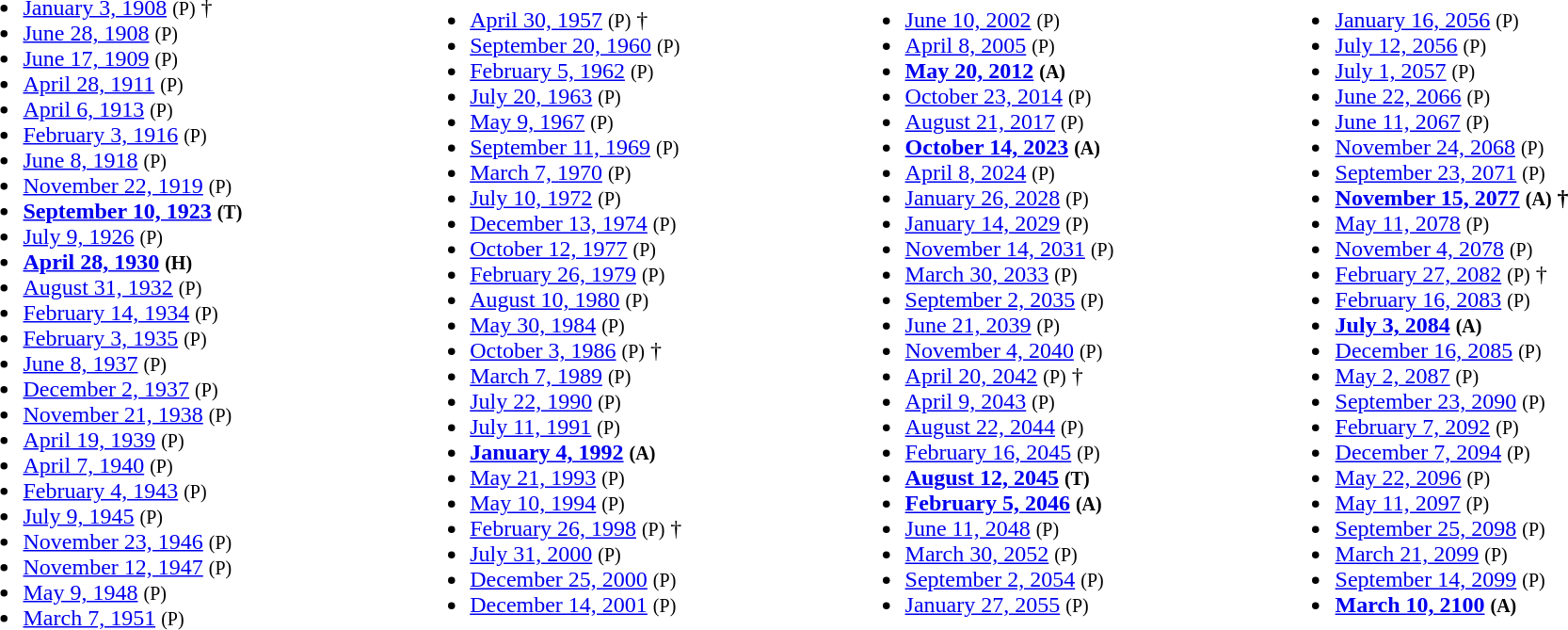<table style="width:100%;">
<tr>
<td><br><ul><li><a href='#'>January 3, 1908</a> <small>(P)</small> †</li><li><a href='#'>June 28, 1908</a> <small>(P)</small></li><li><a href='#'>June 17, 1909</a> <small>(P)</small></li><li><a href='#'>April 28, 1911</a> <small>(P)</small></li><li><a href='#'>April 6, 1913</a> <small>(P)</small></li><li><a href='#'>February 3, 1916</a> <small>(P)</small></li><li><a href='#'>June 8, 1918</a> <small>(P)</small></li><li><a href='#'>November 22, 1919</a> <small>(P)</small></li><li><strong><a href='#'>September 10, 1923</a> <small>(T)</small></strong></li><li><a href='#'>July 9, 1926</a> <small>(P)</small></li><li><strong><a href='#'>April 28, 1930</a> <small>(H)</small></strong></li><li><a href='#'>August 31, 1932</a> <small>(P)</small></li><li><a href='#'>February 14, 1934</a> <small>(P)</small></li><li><a href='#'>February 3, 1935</a> <small>(P)</small></li><li><a href='#'>June 8, 1937</a> <small>(P)</small></li><li><a href='#'>December 2, 1937</a> <small>(P)</small></li><li><a href='#'>November 21, 1938</a> <small>(P)</small></li><li><a href='#'>April 19, 1939</a> <small>(P)</small></li><li><a href='#'>April 7, 1940</a> <small>(P)</small></li><li><a href='#'>February 4, 1943</a> <small>(P)</small></li><li><a href='#'>July 9, 1945</a> <small>(P)</small></li><li><a href='#'>November 23, 1946</a> <small>(P)</small></li><li><a href='#'>November 12, 1947</a> <small>(P)</small></li><li><a href='#'>May 9, 1948</a> <small>(P)</small></li><li><a href='#'>March 7, 1951</a> <small>(P)</small></li></ul></td>
<td><br><ul><li><a href='#'>April 30, 1957</a> <small>(P)</small> †</li><li><a href='#'>September 20, 1960</a> <small>(P)</small></li><li><a href='#'>February 5, 1962</a> <small>(P)</small></li><li><a href='#'>July 20, 1963</a> <small>(P)</small></li><li><a href='#'>May 9, 1967</a> <small>(P)</small></li><li><a href='#'>September 11, 1969</a> <small>(P)</small></li><li><a href='#'>March 7, 1970</a> <small>(P)</small></li><li><a href='#'>July 10, 1972</a> <small>(P)</small></li><li><a href='#'>December 13, 1974</a> <small>(P)</small></li><li><a href='#'>October 12, 1977</a> <small>(P)</small></li><li><a href='#'>February 26, 1979</a> <small>(P)</small></li><li><a href='#'>August 10, 1980</a> <small>(P)</small></li><li><a href='#'>May 30, 1984</a> <small>(P)</small></li><li><a href='#'>October 3, 1986</a> <small>(P)</small> †</li><li><a href='#'>March 7, 1989</a> <small>(P)</small></li><li><a href='#'>July 22, 1990</a> <small>(P)</small></li><li><a href='#'>July 11, 1991</a> <small>(P)</small></li><li><strong><a href='#'>January 4, 1992</a> <small>(A)</small></strong></li><li><a href='#'>May 21, 1993</a> <small>(P)</small></li><li><a href='#'>May 10, 1994</a> <small>(P)</small></li><li><a href='#'>February 26, 1998</a> <small>(P)</small> †</li><li><a href='#'>July 31, 2000</a> <small>(P)</small></li><li><a href='#'>December 25, 2000</a> <small>(P)</small></li><li><a href='#'>December 14, 2001</a> <small>(P)</small></li></ul></td>
<td><br><ul><li><a href='#'>June 10, 2002</a> <small>(P)</small></li><li><a href='#'>April 8, 2005</a> <small>(P)</small></li><li><strong><a href='#'>May 20, 2012</a> <small>(A)</small></strong></li><li><a href='#'>October 23, 2014</a> <small>(P)</small></li><li><a href='#'>August 21, 2017</a> <small>(P)</small></li><li><strong><a href='#'>October 14, 2023</a> <small>(A)</small></strong></li><li><a href='#'>April 8, 2024</a> <small>(P)</small></li><li> <a href='#'>January 26, 2028</a> <small>(P)</small></li><li><a href='#'>January 14, 2029</a> <small>(P)</small></li><li><a href='#'>November 14, 2031</a> <small>(P)</small></li><li><a href='#'>March 30, 2033</a> <small>(P)</small></li><li><a href='#'>September 2, 2035</a> <small>(P)</small></li><li><a href='#'>June 21, 2039</a> <small>(P)</small></li><li><a href='#'>November 4, 2040</a> <small>(P)</small></li><li><a href='#'>April 20, 2042</a> <small>(P)</small> †</li><li><a href='#'>April 9, 2043</a> <small>(P)</small></li><li><a href='#'>August 22, 2044</a> <small>(P)</small></li><li><a href='#'>February 16, 2045</a> <small>(P)</small></li><li><strong><a href='#'>August 12, 2045</a> <small>(T)</small></strong></li><li><strong><a href='#'>February 5, 2046</a> <small>(A)</small></strong></li><li><a href='#'>June 11, 2048</a> <small>(P)</small></li><li><a href='#'>March 30, 2052</a> <small>(P)</small></li><li><a href='#'>September 2, 2054</a> <small>(P)</small></li><li><a href='#'>January 27, 2055</a> <small>(P)</small></li></ul></td>
<td><br><ul><li><a href='#'>January 16, 2056</a> <small>(P)</small></li><li><a href='#'>July 12, 2056</a> <small>(P)</small></li><li><a href='#'>July 1, 2057</a> <small>(P)</small></li><li><a href='#'>June 22, 2066</a> <small>(P)</small></li><li><a href='#'>June 11, 2067</a> <small>(P)</small></li><li><a href='#'>November 24, 2068</a> <small>(P)</small></li><li><a href='#'>September 23, 2071</a> <small>(P)</small></li><li><strong><a href='#'>November 15, 2077</a> <small>(A)</small> †</strong></li><li><a href='#'>May 11, 2078</a> <small>(P)</small></li><li><a href='#'>November 4, 2078</a> <small>(P)</small></li><li><a href='#'>February 27, 2082</a> <small>(P)</small> †</li><li><a href='#'>February 16, 2083</a> <small>(P)</small></li><li><strong><a href='#'>July 3, 2084</a> <small>(A)</small></strong></li><li><a href='#'>December 16, 2085</a> <small>(P)</small></li><li><a href='#'>May 2, 2087</a> <small>(P)</small></li><li><a href='#'>September 23, 2090</a> <small>(P)</small></li><li><a href='#'>February 7, 2092</a> <small>(P)</small></li><li><a href='#'>December 7, 2094</a> <small>(P)</small></li><li><a href='#'>May 22, 2096</a> <small>(P)</small></li><li><a href='#'>May 11, 2097</a> <small>(P)</small></li><li><a href='#'>September 25, 2098</a> <small>(P)</small></li><li><a href='#'>March 21, 2099</a> <small>(P)</small></li><li><a href='#'>September 14, 2099</a> <small>(P)</small></li><li><strong><a href='#'>March 10, 2100</a> <small>(A)</small></strong></li></ul></td>
</tr>
</table>
